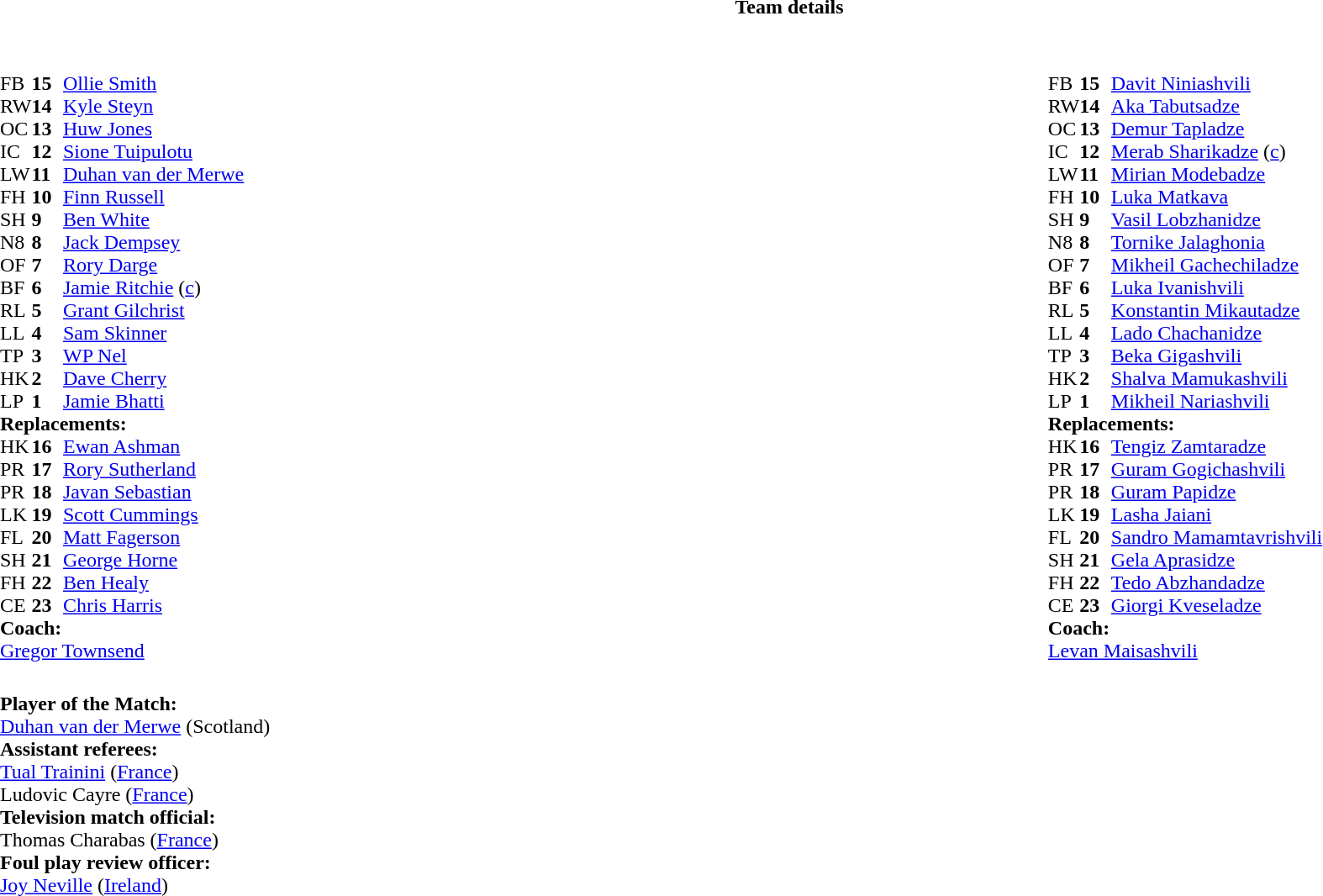<table border="0" style="width:100%;" class="collapsible collapsed">
<tr>
<th>Team details</th>
</tr>
<tr>
<td><br><table style="width:100%">
<tr>
<td style="vertical-align:top;width:50%"><br><table cellspacing="0" cellpadding="0">
<tr>
<th width="25"></th>
<th width="25"></th>
</tr>
<tr>
<td>FB</td>
<td><strong>15</strong></td>
<td><a href='#'>Ollie Smith</a></td>
</tr>
<tr>
<td>RW</td>
<td><strong>14</strong></td>
<td><a href='#'>Kyle Steyn</a></td>
</tr>
<tr>
<td>OC</td>
<td><strong>13</strong></td>
<td><a href='#'>Huw Jones</a></td>
<td></td>
<td></td>
</tr>
<tr>
<td>IC</td>
<td><strong>12</strong></td>
<td><a href='#'>Sione Tuipulotu</a></td>
</tr>
<tr>
<td>LW</td>
<td><strong>11</strong></td>
<td><a href='#'>Duhan van der Merwe</a></td>
</tr>
<tr>
<td>FH</td>
<td><strong>10</strong></td>
<td><a href='#'>Finn Russell</a></td>
<td></td>
<td></td>
</tr>
<tr>
<td>SH</td>
<td><strong>9</strong></td>
<td><a href='#'>Ben White</a></td>
<td></td>
<td></td>
</tr>
<tr>
<td>N8</td>
<td><strong>8</strong></td>
<td><a href='#'>Jack Dempsey</a></td>
</tr>
<tr>
<td>OF</td>
<td><strong>7</strong></td>
<td><a href='#'>Rory Darge</a></td>
<td></td>
<td></td>
</tr>
<tr>
<td>BF</td>
<td><strong>6</strong></td>
<td><a href='#'>Jamie Ritchie</a> (<a href='#'>c</a>)</td>
</tr>
<tr>
<td>RL</td>
<td><strong>5</strong></td>
<td><a href='#'>Grant Gilchrist</a></td>
</tr>
<tr>
<td>LL</td>
<td><strong>4</strong></td>
<td><a href='#'>Sam Skinner</a></td>
<td></td>
<td></td>
</tr>
<tr>
<td>TP</td>
<td><strong>3</strong></td>
<td><a href='#'>WP Nel</a></td>
<td></td>
<td></td>
</tr>
<tr>
<td>HK</td>
<td><strong>2</strong></td>
<td><a href='#'>Dave Cherry</a></td>
<td></td>
<td></td>
</tr>
<tr>
<td>LP</td>
<td><strong>1</strong></td>
<td><a href='#'>Jamie Bhatti</a></td>
<td></td>
<td></td>
</tr>
<tr>
<td colspan="3"><strong>Replacements:</strong></td>
</tr>
<tr>
<td>HK</td>
<td><strong>16</strong></td>
<td><a href='#'>Ewan Ashman</a></td>
<td></td>
<td></td>
</tr>
<tr>
<td>PR</td>
<td><strong>17</strong></td>
<td><a href='#'>Rory Sutherland</a></td>
<td></td>
<td></td>
</tr>
<tr>
<td>PR</td>
<td><strong>18</strong></td>
<td><a href='#'>Javan Sebastian</a></td>
<td></td>
<td></td>
</tr>
<tr>
<td>LK</td>
<td><strong>19</strong></td>
<td><a href='#'>Scott Cummings</a></td>
<td></td>
<td></td>
</tr>
<tr>
<td>FL</td>
<td><strong>20</strong></td>
<td><a href='#'>Matt Fagerson</a></td>
<td></td>
<td></td>
</tr>
<tr>
<td>SH</td>
<td><strong>21</strong></td>
<td><a href='#'>George Horne</a></td>
<td></td>
<td></td>
</tr>
<tr>
<td>FH</td>
<td><strong>22</strong></td>
<td><a href='#'>Ben Healy</a></td>
<td></td>
<td></td>
</tr>
<tr>
<td>CE</td>
<td><strong>23</strong></td>
<td><a href='#'>Chris Harris</a></td>
<td></td>
<td></td>
</tr>
<tr>
<td colspan="3"><strong>Coach:</strong></td>
</tr>
<tr>
<td colspan="3"> <a href='#'>Gregor Townsend</a></td>
</tr>
</table>
</td>
<td style="vertical-align:top;width:50%"><br><table cellspacing="0" cellpadding="0" style="margin:auto">
<tr>
<th width="25"></th>
<th width="25"></th>
</tr>
<tr>
<td>FB</td>
<td><strong>15</strong></td>
<td><a href='#'>Davit Niniashvili</a></td>
</tr>
<tr>
<td>RW</td>
<td><strong>14</strong></td>
<td><a href='#'>Aka Tabutsadze</a></td>
</tr>
<tr>
<td>OC</td>
<td><strong>13</strong></td>
<td><a href='#'>Demur Tapladze</a></td>
</tr>
<tr>
<td>IC</td>
<td><strong>12</strong></td>
<td><a href='#'>Merab Sharikadze</a> (<a href='#'>c</a>)</td>
</tr>
<tr>
<td>LW</td>
<td><strong>11</strong></td>
<td><a href='#'>Mirian Modebadze</a></td>
</tr>
<tr>
<td>FH</td>
<td><strong>10</strong></td>
<td><a href='#'>Luka Matkava</a></td>
<td></td>
<td></td>
</tr>
<tr>
<td>SH</td>
<td><strong>9</strong></td>
<td><a href='#'>Vasil Lobzhanidze</a></td>
<td></td>
<td></td>
</tr>
<tr>
<td>N8</td>
<td><strong>8</strong></td>
<td><a href='#'>Tornike Jalaghonia</a></td>
</tr>
<tr>
<td>OF</td>
<td><strong>7</strong></td>
<td><a href='#'>Mikheil Gachechiladze</a></td>
</tr>
<tr>
<td>BF</td>
<td><strong>6</strong></td>
<td><a href='#'>Luka Ivanishvili</a></td>
<td></td>
<td></td>
</tr>
<tr>
<td>RL</td>
<td><strong>5</strong></td>
<td><a href='#'>Konstantin Mikautadze</a></td>
</tr>
<tr>
<td>LL</td>
<td><strong>4</strong></td>
<td><a href='#'>Lado Chachanidze</a></td>
<td></td>
<td></td>
</tr>
<tr>
<td>TP</td>
<td><strong>3</strong></td>
<td><a href='#'>Beka Gigashvili</a></td>
<td></td>
<td></td>
</tr>
<tr>
<td>HK</td>
<td><strong>2</strong></td>
<td><a href='#'>Shalva Mamukashvili</a></td>
<td></td>
<td></td>
</tr>
<tr>
<td>LP</td>
<td><strong>1</strong></td>
<td><a href='#'>Mikheil Nariashvili</a></td>
<td></td>
<td></td>
</tr>
<tr>
<td colspan="3"><strong>Replacements:</strong></td>
</tr>
<tr>
<td>HK</td>
<td><strong>16</strong></td>
<td><a href='#'>Tengiz Zamtaradze</a></td>
<td></td>
<td></td>
</tr>
<tr>
<td>PR</td>
<td><strong>17</strong></td>
<td><a href='#'>Guram Gogichashvili</a></td>
<td></td>
<td></td>
</tr>
<tr>
<td>PR</td>
<td><strong>18</strong></td>
<td><a href='#'>Guram Papidze</a></td>
<td></td>
<td></td>
</tr>
<tr>
<td>LK</td>
<td><strong>19</strong></td>
<td><a href='#'>Lasha Jaiani</a></td>
<td></td>
<td></td>
</tr>
<tr>
<td>FL</td>
<td><strong>20</strong></td>
<td><a href='#'>Sandro Mamamtavrishvili</a></td>
<td></td>
<td></td>
</tr>
<tr>
<td>SH</td>
<td><strong>21</strong></td>
<td><a href='#'>Gela Aprasidze</a></td>
<td></td>
<td></td>
</tr>
<tr>
<td>FH</td>
<td><strong>22</strong></td>
<td><a href='#'>Tedo Abzhandadze</a></td>
<td></td>
<td></td>
</tr>
<tr>
<td>CE</td>
<td><strong>23</strong></td>
<td><a href='#'>Giorgi Kveseladze</a></td>
</tr>
<tr>
<td colspan="3"><strong>Coach:</strong></td>
</tr>
<tr>
<td colspan="3"> <a href='#'>Levan Maisashvili</a></td>
</tr>
</table>
</td>
</tr>
</table>
<table style="width:100%">
<tr>
<td><br><strong>Player of the Match:</strong>
<br><a href='#'>Duhan van der Merwe</a> (Scotland)<br><strong>Assistant referees:</strong>
<br><a href='#'>Tual Trainini</a> (<a href='#'>France</a>)
<br>Ludovic Cayre (<a href='#'>France</a>)
<br><strong>Television match official:</strong>
<br>Thomas Charabas (<a href='#'>France</a>)
<br><strong>Foul play review officer:</strong>
<br><a href='#'>Joy Neville</a> (<a href='#'>Ireland</a>)</td>
</tr>
</table>
</td>
</tr>
</table>
